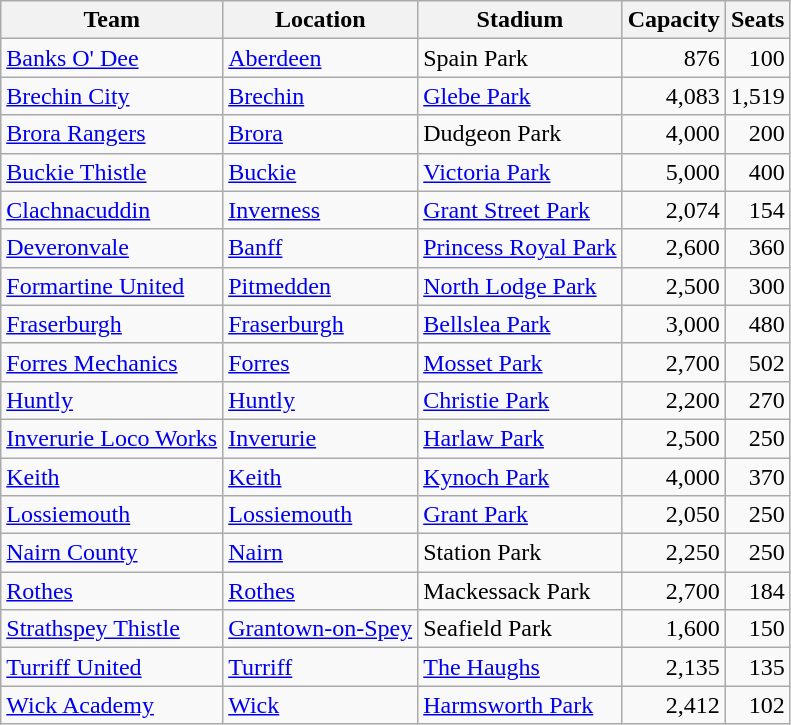<table class="wikitable sortable">
<tr>
<th>Team</th>
<th>Location</th>
<th>Stadium</th>
<th data-sort-type="number">Capacity</th>
<th data-sort-type="number">Seats</th>
</tr>
<tr>
<td><a href='#'>Banks O' Dee</a></td>
<td><a href='#'>Aberdeen</a></td>
<td>Spain Park</td>
<td align=right>876</td>
<td align=right>100</td>
</tr>
<tr>
<td><a href='#'>Brechin City</a></td>
<td><a href='#'>Brechin</a></td>
<td><a href='#'>Glebe Park</a></td>
<td align=right>4,083</td>
<td align=right>1,519</td>
</tr>
<tr>
<td><a href='#'>Brora Rangers</a></td>
<td><a href='#'>Brora</a></td>
<td>Dudgeon Park</td>
<td align=right>4,000</td>
<td align=right>200</td>
</tr>
<tr>
<td><a href='#'>Buckie Thistle</a></td>
<td><a href='#'>Buckie</a></td>
<td><a href='#'>Victoria Park</a></td>
<td align=right>5,000</td>
<td align=right>400</td>
</tr>
<tr>
<td><a href='#'>Clachnacuddin</a></td>
<td><a href='#'>Inverness</a></td>
<td><a href='#'>Grant Street Park</a></td>
<td align=right>2,074</td>
<td align=right>154</td>
</tr>
<tr>
<td><a href='#'>Deveronvale</a></td>
<td><a href='#'>Banff</a></td>
<td><a href='#'>Princess Royal Park</a></td>
<td align=right>2,600</td>
<td align=right>360</td>
</tr>
<tr>
<td><a href='#'>Formartine United</a></td>
<td><a href='#'>Pitmedden</a></td>
<td><a href='#'>North Lodge Park</a></td>
<td align=right>2,500</td>
<td align=right>300</td>
</tr>
<tr>
<td><a href='#'>Fraserburgh</a></td>
<td><a href='#'>Fraserburgh</a></td>
<td><a href='#'>Bellslea Park</a></td>
<td align=right>3,000</td>
<td align=right>480</td>
</tr>
<tr>
<td><a href='#'>Forres Mechanics</a></td>
<td><a href='#'>Forres</a></td>
<td><a href='#'>Mosset Park</a></td>
<td align=right>2,700</td>
<td align=right>502</td>
</tr>
<tr>
<td><a href='#'>Huntly</a></td>
<td><a href='#'>Huntly</a></td>
<td><a href='#'>Christie Park</a></td>
<td align=right>2,200</td>
<td align=right>270</td>
</tr>
<tr>
<td><a href='#'>Inverurie Loco Works</a></td>
<td><a href='#'>Inverurie</a></td>
<td><a href='#'>Harlaw Park</a></td>
<td align=right>2,500</td>
<td align=right>250</td>
</tr>
<tr>
<td><a href='#'>Keith</a></td>
<td><a href='#'>Keith</a></td>
<td><a href='#'>Kynoch Park</a></td>
<td align=right>4,000</td>
<td align=right>370</td>
</tr>
<tr>
<td><a href='#'>Lossiemouth</a></td>
<td><a href='#'>Lossiemouth</a></td>
<td><a href='#'>Grant Park</a></td>
<td align=right>2,050</td>
<td align=right>250</td>
</tr>
<tr>
<td><a href='#'>Nairn County</a></td>
<td><a href='#'>Nairn</a></td>
<td>Station Park</td>
<td align=right>2,250</td>
<td align=right>250</td>
</tr>
<tr>
<td><a href='#'>Rothes</a></td>
<td><a href='#'>Rothes</a></td>
<td>Mackessack Park</td>
<td align=right>2,700</td>
<td align=right>184</td>
</tr>
<tr>
<td><a href='#'>Strathspey Thistle</a></td>
<td><a href='#'>Grantown-on-Spey</a></td>
<td>Seafield Park</td>
<td align=right>1,600</td>
<td align=right>150</td>
</tr>
<tr>
<td><a href='#'>Turriff United</a></td>
<td><a href='#'>Turriff</a></td>
<td><a href='#'>The Haughs</a></td>
<td align=right>2,135</td>
<td align=right>135</td>
</tr>
<tr>
<td><a href='#'>Wick Academy</a></td>
<td><a href='#'>Wick</a></td>
<td><a href='#'>Harmsworth Park</a></td>
<td align=right>2,412</td>
<td align=right>102</td>
</tr>
</table>
